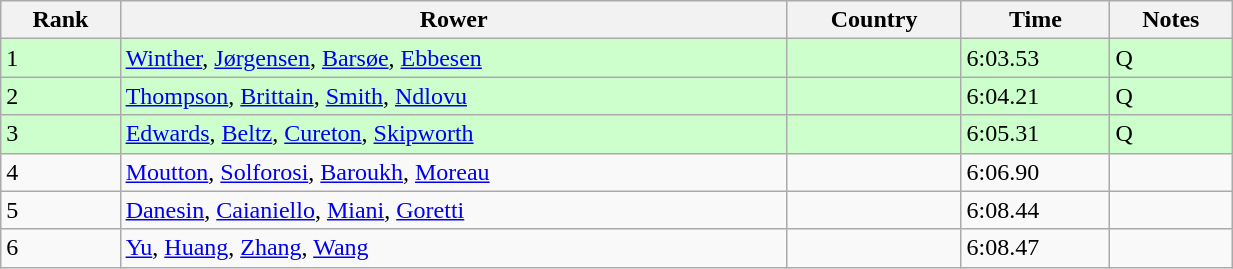<table class="wikitable sortable" width=65%>
<tr>
<th>Rank</th>
<th>Rower</th>
<th>Country</th>
<th>Time</th>
<th>Notes</th>
</tr>
<tr bgcolor=ccffcc>
<td>1</td>
<td><a href='#'>Winther</a>, <a href='#'>Jørgensen</a>, <a href='#'>Barsøe</a>, <a href='#'>Ebbesen</a></td>
<td></td>
<td>6:03.53</td>
<td>Q</td>
</tr>
<tr bgcolor=ccffcc>
<td>2</td>
<td><a href='#'>Thompson</a>, <a href='#'>Brittain</a>, <a href='#'>Smith</a>, <a href='#'>Ndlovu</a></td>
<td></td>
<td>6:04.21</td>
<td>Q</td>
</tr>
<tr bgcolor=ccffcc>
<td>3</td>
<td><a href='#'>Edwards</a>, <a href='#'>Beltz</a>, <a href='#'>Cureton</a>, <a href='#'>Skipworth</a></td>
<td></td>
<td>6:05.31</td>
<td>Q</td>
</tr>
<tr>
<td>4</td>
<td><a href='#'>Moutton</a>, <a href='#'>Solforosi</a>, <a href='#'>Baroukh</a>, <a href='#'>Moreau</a></td>
<td></td>
<td>6:06.90</td>
<td></td>
</tr>
<tr>
<td>5</td>
<td><a href='#'>Danesin</a>, <a href='#'>Caianiello</a>, <a href='#'>Miani</a>, <a href='#'>Goretti</a></td>
<td></td>
<td>6:08.44</td>
<td></td>
</tr>
<tr>
<td>6</td>
<td><a href='#'>Yu</a>, <a href='#'>Huang</a>, <a href='#'>Zhang</a>, <a href='#'>Wang</a></td>
<td></td>
<td>6:08.47</td>
<td></td>
</tr>
</table>
